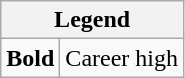<table class="wikitable mw-collapsible mw-collapsed">
<tr>
<th colspan="2">Legend</th>
</tr>
<tr>
<td><strong>Bold</strong></td>
<td>Career high</td>
</tr>
</table>
